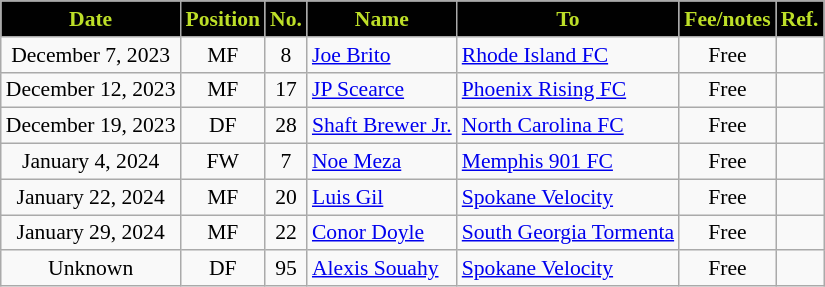<table class="wikitable" style="text-align:center; font-size:90%; ">
<tr>
<th style="background:#010101; color:#BDDF28;">Date</th>
<th style="background:#010101; color:#BDDF28;">Position</th>
<th style="background:#010101; color:#BDDF28;">No.</th>
<th style="background:#010101; color:#BDDF28;">Name</th>
<th style="background:#010101; color:#BDDF28;">To</th>
<th style="background:#010101; color:#BDDF28;">Fee/notes</th>
<th style="background:#010101; color:#BDDF28;">Ref.</th>
</tr>
<tr>
<td>December 7, 2023</td>
<td>MF</td>
<td>8</td>
<td align="left"> <a href='#'>Joe Brito</a></td>
<td align="left"> <a href='#'>Rhode Island FC</a></td>
<td>Free</td>
<td></td>
</tr>
<tr>
<td>December 12, 2023</td>
<td>MF</td>
<td>17</td>
<td align="left"> <a href='#'>JP Scearce</a></td>
<td align="left"> <a href='#'>Phoenix Rising FC</a></td>
<td>Free</td>
<td></td>
</tr>
<tr>
<td>December 19, 2023</td>
<td>DF</td>
<td>28</td>
<td align="left"> <a href='#'>Shaft Brewer Jr.</a></td>
<td align="left"> <a href='#'>North Carolina FC</a></td>
<td>Free</td>
<td></td>
</tr>
<tr>
<td>January 4, 2024</td>
<td>FW</td>
<td>7</td>
<td align="left"> <a href='#'>Noe Meza</a></td>
<td align="left"> <a href='#'>Memphis 901 FC</a></td>
<td>Free</td>
<td></td>
</tr>
<tr>
<td>January 22, 2024</td>
<td>MF</td>
<td>20</td>
<td align="left"> <a href='#'>Luis Gil</a></td>
<td align="left"> <a href='#'>Spokane Velocity</a></td>
<td>Free</td>
<td></td>
</tr>
<tr>
<td>January 29, 2024</td>
<td>MF</td>
<td>22</td>
<td align="left"> <a href='#'>Conor Doyle</a></td>
<td align="left"> <a href='#'>South Georgia Tormenta</a></td>
<td>Free</td>
<td></td>
</tr>
<tr>
<td>Unknown</td>
<td>DF</td>
<td>95</td>
<td align="left"> <a href='#'>Alexis Souahy</a></td>
<td align="left"> <a href='#'>Spokane Velocity</a></td>
<td>Free</td>
<td></td>
</tr>
</table>
